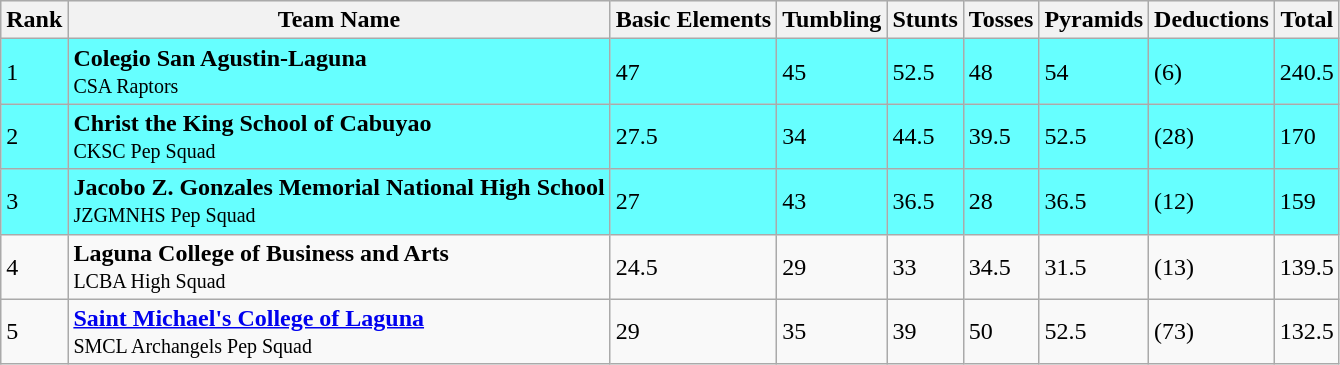<table class="wikitable" style="text align: center">
<tr bgcolor="#efefef">
<th>Rank</th>
<th>Team Name</th>
<th>Basic Elements</th>
<th>Tumbling</th>
<th>Stunts</th>
<th>Tosses</th>
<th>Pyramids</th>
<th>Deductions</th>
<th>Total</th>
</tr>
<tr bgcolor="66FFFF">
<td>1</td>
<td><strong>Colegio San Agustin-Laguna</strong> <br> <small> CSA Raptors </small></td>
<td>47</td>
<td>45</td>
<td>52.5</td>
<td>48</td>
<td>54</td>
<td>(6)</td>
<td>240.5</td>
</tr>
<tr bgcolor="66FFFF">
<td>2</td>
<td><strong>Christ the King School of Cabuyao</strong> <br> <small> CKSC Pep Squad </small></td>
<td>27.5</td>
<td>34</td>
<td>44.5</td>
<td>39.5</td>
<td>52.5</td>
<td>(28)</td>
<td>170</td>
</tr>
<tr bgcolor="66FFFF">
<td>3</td>
<td><strong>Jacobo Z. Gonzales Memorial National High School</strong> <br> <small> JZGMNHS Pep Squad </small></td>
<td>27</td>
<td>43</td>
<td>36.5</td>
<td>28</td>
<td>36.5</td>
<td>(12)</td>
<td>159</td>
</tr>
<tr>
<td>4</td>
<td><strong>Laguna College of Business and Arts</strong> <br> <small> LCBA High Squad </small></td>
<td>24.5</td>
<td>29</td>
<td>33</td>
<td>34.5</td>
<td>31.5</td>
<td>(13)</td>
<td>139.5</td>
</tr>
<tr>
<td>5</td>
<td><strong><a href='#'>Saint Michael's College of Laguna</a></strong> <br> <small> SMCL Archangels Pep Squad </small></td>
<td>29</td>
<td>35</td>
<td>39</td>
<td>50</td>
<td>52.5</td>
<td>(73)</td>
<td>132.5</td>
</tr>
</table>
